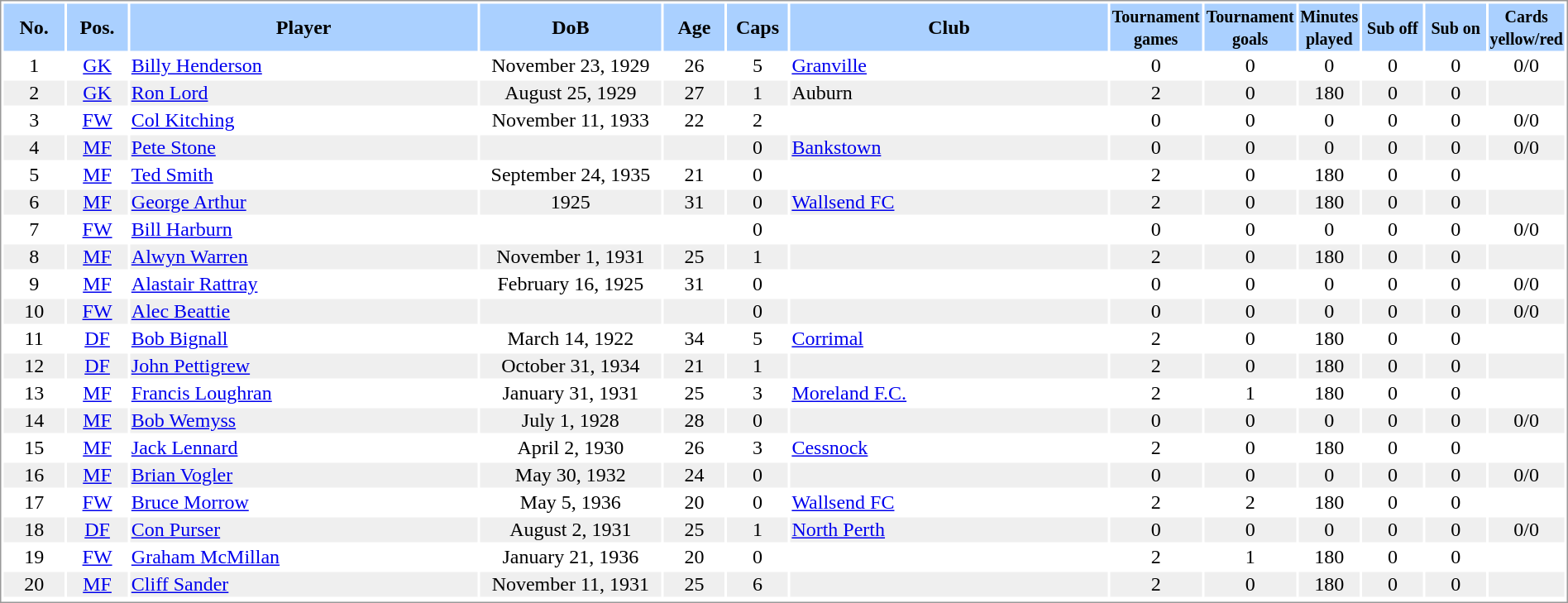<table border="0"  style="width:100%; border:1px solid #999; background:#fff; text-align:center;">
<tr style="text-align:center; background:#aad0ff;">
<th width=4%>No.</th>
<th width=4%>Pos.</th>
<th width=23%>Player</th>
<th width=12%>DoB</th>
<th width=4%>Age</th>
<th width=4%>Caps</th>
<th width=21%>Club</th>
<th width=6%><small>Tournament<br>games</small></th>
<th width=6%><small>Tournament<br>goals</small></th>
<th width=4%><small>Minutes<br>played</small></th>
<th width=4%><small>Sub off</small></th>
<th width=4%><small>Sub on</small></th>
<th width=4%><small>Cards<br>yellow/red</small></th>
</tr>
<tr>
<td>1</td>
<td><a href='#'>GK</a></td>
<td align="left"><a href='#'>Billy Henderson</a></td>
<td>November 23, 1929</td>
<td>26</td>
<td>5</td>
<td align="left"> <a href='#'>Granville</a></td>
<td>0</td>
<td>0</td>
<td>0</td>
<td>0</td>
<td>0</td>
<td>0/0</td>
</tr>
<tr style="background:#efefef;">
<td>2</td>
<td><a href='#'>GK</a></td>
<td align="left"><a href='#'>Ron Lord</a></td>
<td>August 25, 1929</td>
<td>27</td>
<td>1</td>
<td align="left"> Auburn</td>
<td>2</td>
<td>0</td>
<td>180</td>
<td>0</td>
<td>0</td>
<td></td>
</tr>
<tr>
<td>3</td>
<td><a href='#'>FW</a></td>
<td align="left"><a href='#'>Col Kitching</a></td>
<td>November 11, 1933</td>
<td>22</td>
<td>2</td>
<td align="left"></td>
<td>0</td>
<td>0</td>
<td>0</td>
<td>0</td>
<td>0</td>
<td>0/0</td>
</tr>
<tr style="background:#efefef;">
<td>4</td>
<td><a href='#'>MF</a></td>
<td align="left"><a href='#'>Pete Stone</a></td>
<td></td>
<td></td>
<td>0</td>
<td align="left"> <a href='#'>Bankstown</a></td>
<td>0</td>
<td>0</td>
<td>0</td>
<td>0</td>
<td>0</td>
<td>0/0</td>
</tr>
<tr>
<td>5</td>
<td><a href='#'>MF</a></td>
<td align="left"><a href='#'>Ted Smith</a></td>
<td>September 24, 1935</td>
<td>21</td>
<td>0</td>
<td align="left"></td>
<td>2</td>
<td>0</td>
<td>180</td>
<td>0</td>
<td>0</td>
<td></td>
</tr>
<tr style="background:#efefef;">
<td>6</td>
<td><a href='#'>MF</a></td>
<td align="left"><a href='#'>George Arthur</a></td>
<td>1925</td>
<td>31</td>
<td>0</td>
<td align="left"> <a href='#'>Wallsend FC</a></td>
<td>2</td>
<td>0</td>
<td>180</td>
<td>0</td>
<td>0</td>
<td></td>
</tr>
<tr>
<td>7</td>
<td><a href='#'>FW</a></td>
<td align="left"><a href='#'>Bill Harburn</a></td>
<td></td>
<td></td>
<td>0</td>
<td align="left"></td>
<td>0</td>
<td>0</td>
<td>0</td>
<td>0</td>
<td>0</td>
<td>0/0</td>
</tr>
<tr style="background:#efefef;">
<td>8</td>
<td><a href='#'> MF</a></td>
<td align="left"><a href='#'>Alwyn Warren</a></td>
<td>November 1, 1931</td>
<td>25</td>
<td>1</td>
<td align="left"></td>
<td>2</td>
<td>0</td>
<td>180</td>
<td>0</td>
<td>0</td>
<td></td>
</tr>
<tr>
<td>9</td>
<td><a href='#'>MF</a></td>
<td align="left"><a href='#'>Alastair Rattray</a></td>
<td>February 16, 1925</td>
<td>31</td>
<td>0</td>
<td align="left"></td>
<td>0</td>
<td>0</td>
<td>0</td>
<td>0</td>
<td>0</td>
<td>0/0</td>
</tr>
<tr style="background:#efefef;">
<td>10</td>
<td><a href='#'>FW</a></td>
<td align="left"><a href='#'>Alec Beattie</a></td>
<td></td>
<td></td>
<td>0</td>
<td align="left"></td>
<td>0</td>
<td>0</td>
<td>0</td>
<td>0</td>
<td>0</td>
<td>0/0</td>
</tr>
<tr>
<td>11</td>
<td><a href='#'>DF</a></td>
<td align="left"><a href='#'>Bob Bignall</a></td>
<td>March 14, 1922</td>
<td>34</td>
<td>5</td>
<td align="left"> <a href='#'>Corrimal</a></td>
<td>2</td>
<td>0</td>
<td>180</td>
<td>0</td>
<td>0</td>
<td></td>
</tr>
<tr style="background:#efefef;">
<td>12</td>
<td><a href='#'>DF</a></td>
<td align="left"><a href='#'>John Pettigrew</a></td>
<td>October 31, 1934</td>
<td>21</td>
<td>1</td>
<td align="left"></td>
<td>2</td>
<td>0</td>
<td>180</td>
<td>0</td>
<td>0</td>
<td></td>
</tr>
<tr>
<td>13</td>
<td><a href='#'>MF</a></td>
<td align="left"><a href='#'>Francis Loughran</a></td>
<td>January 31, 1931</td>
<td>25</td>
<td>3</td>
<td align="left"> <a href='#'>Moreland F.C.</a></td>
<td>2</td>
<td>1</td>
<td>180</td>
<td>0</td>
<td>0</td>
<td></td>
</tr>
<tr style="background:#efefef;">
<td>14</td>
<td><a href='#'>MF</a></td>
<td align="left"><a href='#'>Bob Wemyss</a></td>
<td>July 1, 1928</td>
<td>28</td>
<td>0</td>
<td align="left"></td>
<td>0</td>
<td>0</td>
<td>0</td>
<td>0</td>
<td>0</td>
<td>0/0</td>
</tr>
<tr>
<td>15</td>
<td><a href='#'>MF</a></td>
<td align="left"><a href='#'>Jack Lennard</a></td>
<td>April 2, 1930</td>
<td>26</td>
<td>3</td>
<td align="left"> <a href='#'>Cessnock</a></td>
<td>2</td>
<td>0</td>
<td>180</td>
<td>0</td>
<td>0</td>
<td></td>
</tr>
<tr style="background:#efefef;">
<td>16</td>
<td><a href='#'>MF</a></td>
<td align="left"><a href='#'>Brian Vogler</a></td>
<td>May 30, 1932</td>
<td>24</td>
<td>0</td>
<td align="left"></td>
<td>0</td>
<td>0</td>
<td>0</td>
<td>0</td>
<td>0</td>
<td>0/0</td>
</tr>
<tr>
<td>17</td>
<td><a href='#'>FW</a></td>
<td align="left"><a href='#'>Bruce Morrow</a></td>
<td>May 5, 1936</td>
<td>20</td>
<td>0</td>
<td align="left"> <a href='#'>Wallsend FC</a></td>
<td>2</td>
<td>2</td>
<td>180</td>
<td>0</td>
<td>0</td>
<td></td>
</tr>
<tr style="background:#efefef;">
<td>18</td>
<td><a href='#'>DF</a></td>
<td align="left"><a href='#'>Con Purser</a></td>
<td>August 2, 1931</td>
<td>25</td>
<td>1</td>
<td align="left"> <a href='#'>North Perth</a></td>
<td>0</td>
<td>0</td>
<td>0</td>
<td>0</td>
<td>0</td>
<td>0/0</td>
</tr>
<tr>
<td>19</td>
<td><a href='#'>FW</a></td>
<td align="left"><a href='#'>Graham McMillan</a></td>
<td>January 21, 1936</td>
<td>20</td>
<td>0</td>
<td align="left"></td>
<td>2</td>
<td>1</td>
<td>180</td>
<td>0</td>
<td>0</td>
<td></td>
</tr>
<tr style="background:#efefef;">
<td>20</td>
<td><a href='#'>MF</a></td>
<td align="left"><a href='#'>Cliff Sander</a></td>
<td>November 11, 1931</td>
<td>25</td>
<td>6</td>
<td align="left"></td>
<td>2</td>
<td>0</td>
<td>180</td>
<td>0</td>
<td>0</td>
<td></td>
</tr>
<tr>
</tr>
</table>
